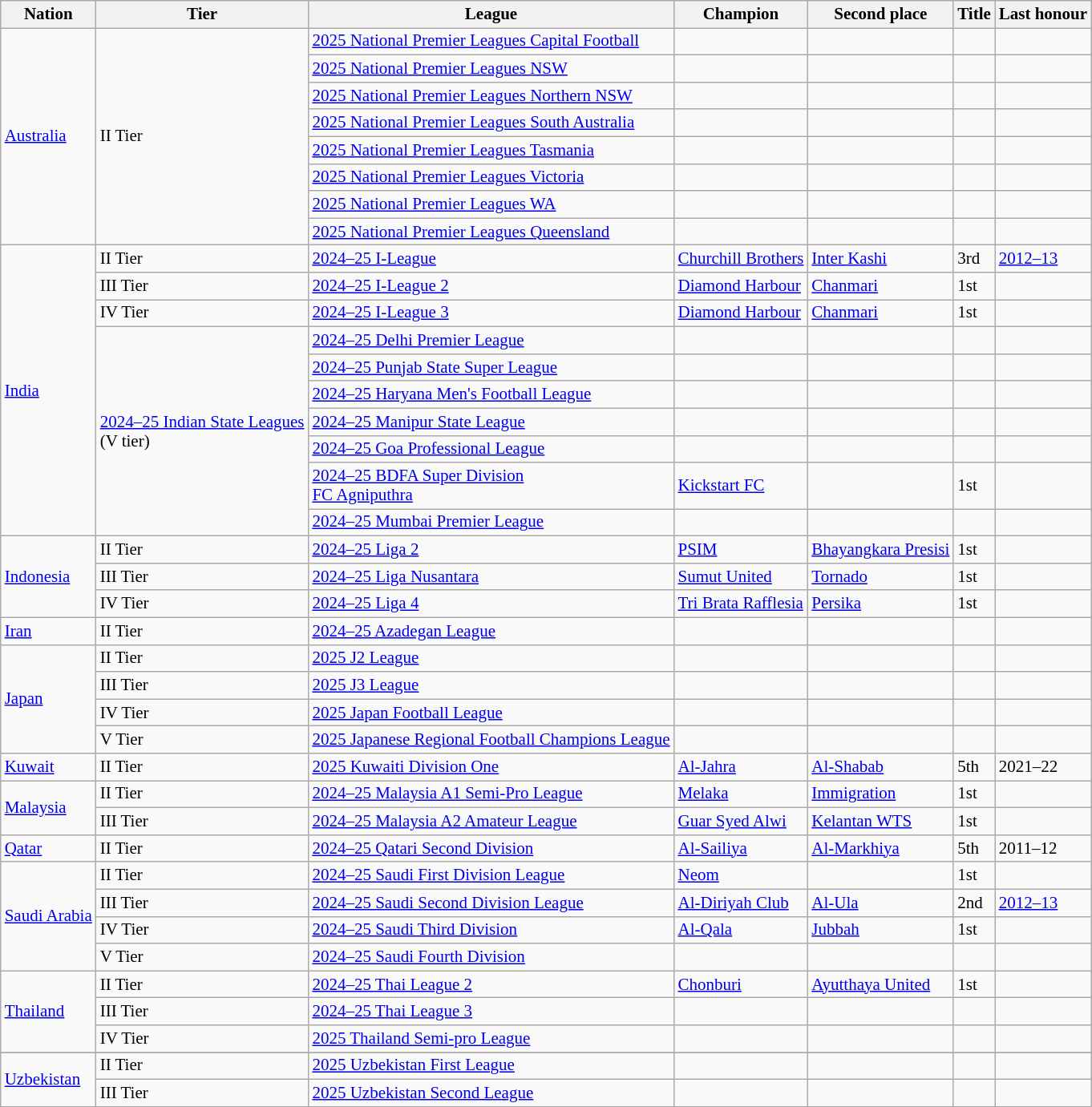<table class=wikitable style="font-size:14px">
<tr>
<th>Nation</th>
<th>Tier</th>
<th>League</th>
<th>Champion</th>
<th>Second place</th>
<th data-sort-type="number">Title</th>
<th>Last honour</th>
</tr>
<tr>
<td rowspan=8> <a href='#'>Australia</a></td>
<td rowspan="8">II Tier</td>
<td><a href='#'>2025 National Premier Leagues Capital Football</a></td>
<td></td>
<td></td>
<td></td>
<td></td>
</tr>
<tr>
<td><a href='#'>2025 National Premier Leagues NSW</a></td>
<td></td>
<td></td>
<td></td>
<td></td>
</tr>
<tr>
<td><a href='#'>2025 National Premier Leagues Northern NSW</a></td>
<td></td>
<td></td>
<td></td>
<td></td>
</tr>
<tr>
<td><a href='#'>2025 National Premier Leagues South Australia</a></td>
<td></td>
<td></td>
<td></td>
<td></td>
</tr>
<tr>
<td><a href='#'>2025 National Premier Leagues Tasmania</a></td>
<td></td>
<td></td>
<td></td>
<td></td>
</tr>
<tr>
<td><a href='#'>2025 National Premier Leagues Victoria</a></td>
<td></td>
<td></td>
<td></td>
<td></td>
</tr>
<tr>
<td><a href='#'>2025 National Premier Leagues WA</a></td>
<td></td>
<td></td>
<td></td>
<td></td>
</tr>
<tr>
<td><a href='#'>2025 National Premier Leagues Queensland</a></td>
<td></td>
<td></td>
<td></td>
<td></td>
</tr>
<tr>
<td rowspan=10> <a href='#'>India</a></td>
<td>II Tier</td>
<td><a href='#'>2024–25 I-League</a></td>
<td><a href='#'>Churchill Brothers</a></td>
<td><a href='#'>Inter Kashi</a></td>
<td>3rd</td>
<td><a href='#'>2012–13</a></td>
</tr>
<tr>
<td>III Tier</td>
<td><a href='#'>2024–25 I-League 2</a></td>
<td><a href='#'>Diamond Harbour</a></td>
<td><a href='#'>Chanmari</a></td>
<td>1st</td>
<td></td>
</tr>
<tr>
<td>IV Tier</td>
<td><a href='#'>2024–25 I-League 3</a></td>
<td><a href='#'>Diamond Harbour</a></td>
<td><a href='#'>Chanmari</a></td>
<td>1st</td>
<td></td>
</tr>
<tr>
<td rowspan=7><a href='#'>2024–25 Indian State Leagues</a><br>(V tier)</td>
<td><a href='#'>2024–25 Delhi Premier League</a> <br></td>
<td></td>
<td></td>
<td></td>
<td></td>
</tr>
<tr>
<td><a href='#'>2024–25 Punjab State Super League</a> <br></td>
<td></td>
<td></td>
<td></td>
</tr>
<tr>
<td><a href='#'>2024–25 Haryana Men's Football League</a> <br></td>
<td></td>
<td></td>
<td></td>
<td></td>
</tr>
<tr>
<td><a href='#'>2024–25 Manipur State League</a> <br></td>
<td></td>
<td></td>
<td></td>
<td></td>
</tr>
<tr>
<td><a href='#'>2024–25 Goa Professional League</a> <br></td>
<td></td>
<td></td>
<td></td>
<td></td>
</tr>
<tr>
<td><a href='#'>2024–25 BDFA Super Division</a> <br> <a href='#'>FC Agniputhra</a></td>
<td><a href='#'>Kickstart FC</a></td>
<td></td>
<td>1st</td>
<td></td>
</tr>
<tr>
<td><a href='#'>2024–25 Mumbai Premier League</a> <br></td>
<td></td>
<td></td>
<td></td>
<td></td>
</tr>
<tr>
<td rowspan=3> <a href='#'>Indonesia</a></td>
<td>II Tier</td>
<td><a href='#'>2024–25 Liga 2</a></td>
<td><a href='#'>PSIM</a></td>
<td><a href='#'>Bhayangkara Presisi</a></td>
<td>1st</td>
<td></td>
</tr>
<tr>
<td>III Tier</td>
<td><a href='#'>2024–25 Liga Nusantara</a></td>
<td><a href='#'>Sumut United</a></td>
<td><a href='#'>Tornado</a></td>
<td>1st</td>
<td></td>
</tr>
<tr>
<td>IV Tier</td>
<td><a href='#'>2024–25 Liga 4</a></td>
<td><a href='#'>Tri Brata Rafflesia</a></td>
<td><a href='#'>Persika</a></td>
<td>1st</td>
<td></td>
</tr>
<tr>
<td rowspan=1> <a href='#'>Iran</a></td>
<td>II Tier</td>
<td><a href='#'>2024–25 Azadegan League</a></td>
<td></td>
<td></td>
<td></td>
<td></td>
</tr>
<tr>
<td rowspan=4> <a href='#'>Japan</a></td>
<td>II Tier</td>
<td><a href='#'>2025 J2 League</a></td>
<td></td>
<td></td>
<td></td>
<td></td>
</tr>
<tr>
<td>III Tier</td>
<td><a href='#'>2025 J3 League</a></td>
<td></td>
<td></td>
<td></td>
<td></td>
</tr>
<tr>
<td>IV Tier</td>
<td><a href='#'>2025 Japan Football League</a></td>
<td></td>
<td></td>
<td></td>
<td></td>
</tr>
<tr>
<td>V Tier</td>
<td><a href='#'>2025 Japanese Regional Football Champions League</a></td>
<td></td>
<td></td>
<td></td>
<td></td>
</tr>
<tr>
<td rowspan=> <a href='#'>Kuwait</a></td>
<td>II Tier</td>
<td><a href='#'>2025 Kuwaiti Division One</a></td>
<td><a href='#'>Al-Jahra</a></td>
<td><a href='#'>Al-Shabab</a></td>
<td>5th</td>
<td>2021–22</td>
</tr>
<tr>
<td rowspan=2> <a href='#'>Malaysia</a></td>
<td>II Tier</td>
<td><a href='#'>2024–25 Malaysia A1 Semi-Pro League</a></td>
<td><a href='#'>Melaka</a></td>
<td><a href='#'>Immigration</a></td>
<td>1st</td>
<td></td>
</tr>
<tr>
<td>III Tier</td>
<td><a href='#'>2024–25 Malaysia A2 Amateur League</a></td>
<td><a href='#'>Guar Syed Alwi</a></td>
<td><a href='#'>Kelantan WTS</a></td>
<td>1st</td>
<td></td>
</tr>
<tr>
<td rowspan=> <a href='#'>Qatar</a></td>
<td>II Tier</td>
<td><a href='#'>2024–25 Qatari Second Division</a></td>
<td><a href='#'>Al-Sailiya</a></td>
<td><a href='#'>Al-Markhiya</a></td>
<td>5th</td>
<td>2011–12</td>
</tr>
<tr>
<td rowspan=4> <a href='#'>Saudi Arabia</a></td>
<td>II Tier</td>
<td><a href='#'>2024–25 Saudi First Division League</a></td>
<td><a href='#'>Neom</a></td>
<td></td>
<td>1st</td>
<td></td>
</tr>
<tr>
<td>III Tier</td>
<td><a href='#'>2024–25 Saudi Second Division League</a></td>
<td><a href='#'>Al-Diriyah Club</a></td>
<td><a href='#'>Al-Ula</a></td>
<td>2nd</td>
<td><a href='#'>2012–13</a></td>
</tr>
<tr>
<td>IV Tier</td>
<td><a href='#'>2024–25 Saudi Third Division</a></td>
<td><a href='#'>Al-Qala</a></td>
<td><a href='#'>Jubbah</a></td>
<td>1st</td>
<td></td>
</tr>
<tr>
<td>V Tier</td>
<td><a href='#'>2024–25 Saudi Fourth Division</a></td>
<td></td>
<td></td>
<td></td>
<td></td>
</tr>
<tr>
<td rowspan=3> <a href='#'>Thailand</a></td>
<td>II Tier</td>
<td><a href='#'>2024–25 Thai League 2</a></td>
<td><a href='#'>Chonburi</a></td>
<td><a href='#'>Ayutthaya United</a></td>
<td>1st</td>
<td></td>
</tr>
<tr>
<td>III Tier</td>
<td><a href='#'>2024–25 Thai League 3</a></td>
<td></td>
<td></td>
<td></td>
<td></td>
</tr>
<tr>
<td>IV Tier</td>
<td><a href='#'>2025 Thailand Semi-pro League</a></td>
<td></td>
<td></td>
<td></td>
<td></td>
</tr>
<tr>
</tr>
<tr>
<td rowspan=2> <a href='#'>Uzbekistan</a></td>
<td>II Tier</td>
<td><a href='#'>2025 Uzbekistan First League</a></td>
<td></td>
<td></td>
<td></td>
<td></td>
</tr>
<tr>
<td>III Tier</td>
<td><a href='#'>2025 Uzbekistan Second League</a></td>
<td></td>
<td></td>
<td></td>
<td></td>
</tr>
<tr>
</tr>
</table>
